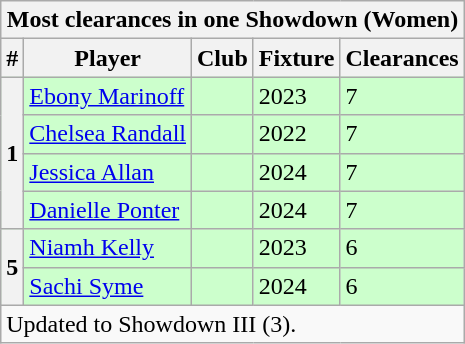<table class="wikitable">
<tr>
<th colspan="5">Most clearances in one Showdown (Women)</th>
</tr>
<tr>
<th>#</th>
<th>Player</th>
<th>Club</th>
<th>Fixture</th>
<th>Clearances</th>
</tr>
<tr style="background:#cfc;">
<th rowspan="4">1</th>
<td><a href='#'>Ebony Marinoff</a></td>
<td></td>
<td>2023</td>
<td>7</td>
</tr>
<tr style="background:#cfc;">
<td><a href='#'>Chelsea Randall</a></td>
<td></td>
<td>2022</td>
<td>7</td>
</tr>
<tr style="background:#cfc;">
<td><a href='#'>Jessica Allan</a></td>
<td></td>
<td>2024</td>
<td>7</td>
</tr>
<tr style="background:#cfc;">
<td><a href='#'>Danielle Ponter</a></td>
<td></td>
<td>2024</td>
<td>7</td>
</tr>
<tr style="background:#cfc;">
<th rowspan="2">5</th>
<td><a href='#'>Niamh Kelly</a></td>
<td></td>
<td>2023</td>
<td>6</td>
</tr>
<tr style="background:#cfc;">
<td><a href='#'>Sachi Syme</a></td>
<td></td>
<td>2024</td>
<td>6</td>
</tr>
<tr>
<td colspan="5">Updated to Showdown III (3).</td>
</tr>
</table>
